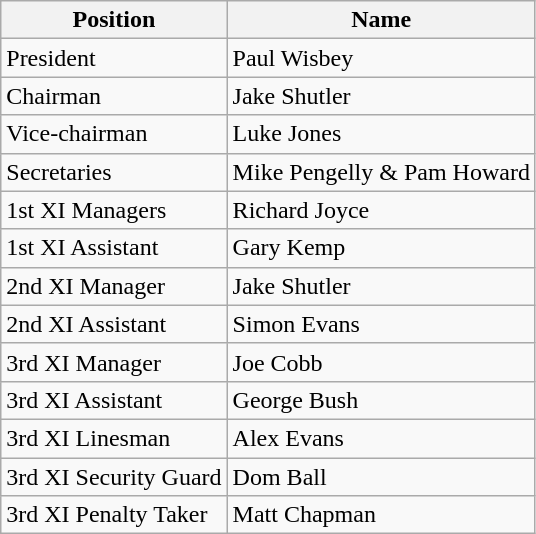<table class="wikitable">
<tr>
<th>Position</th>
<th>Name</th>
</tr>
<tr>
<td>President</td>
<td>Paul Wisbey</td>
</tr>
<tr>
<td>Chairman</td>
<td>Jake Shutler</td>
</tr>
<tr>
<td>Vice-chairman</td>
<td>Luke Jones</td>
</tr>
<tr>
<td>Secretaries</td>
<td>Mike Pengelly & Pam Howard</td>
</tr>
<tr>
<td>1st XI Managers</td>
<td>Richard Joyce</td>
</tr>
<tr>
<td>1st XI Assistant</td>
<td>Gary Kemp</td>
</tr>
<tr>
<td>2nd XI Manager</td>
<td>Jake Shutler</td>
</tr>
<tr>
<td>2nd XI Assistant</td>
<td>Simon Evans</td>
</tr>
<tr>
<td>3rd XI Manager</td>
<td>Joe Cobb</td>
</tr>
<tr>
<td>3rd XI Assistant</td>
<td>George Bush</td>
</tr>
<tr>
<td>3rd XI Linesman</td>
<td>Alex Evans</td>
</tr>
<tr>
<td>3rd XI Security Guard</td>
<td>Dom Ball</td>
</tr>
<tr>
<td>3rd XI Penalty Taker</td>
<td>Matt Chapman</td>
</tr>
</table>
